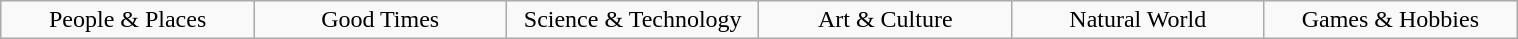<table class="wikitable" style="text-align: center; width: 80%; margin: 1em auto;">
<tr>
<td style="width:70pt;">People & Places</td>
<td style="width:70pt;">Good Times</td>
<td style="width:70pt;">Science & Technology</td>
<td style="width:70pt;">Art & Culture</td>
<td style="width:70pt;">Natural World</td>
<td style="width:70pt;">Games & Hobbies</td>
</tr>
</table>
